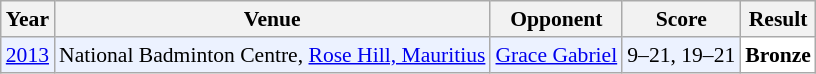<table class="sortable wikitable" style="font-size: 90%;">
<tr>
<th>Year</th>
<th>Venue</th>
<th>Opponent</th>
<th>Score</th>
<th>Result</th>
</tr>
<tr style="background:#ECF2FF">
<td align="center"><a href='#'>2013</a></td>
<td align="left">National Badminton Centre, <a href='#'>Rose Hill, Mauritius</a></td>
<td align="left"> <a href='#'>Grace Gabriel</a></td>
<td align="left">9–21, 19–21</td>
<td style="text-align:left; background:white"> <strong>Bronze</strong></td>
</tr>
</table>
